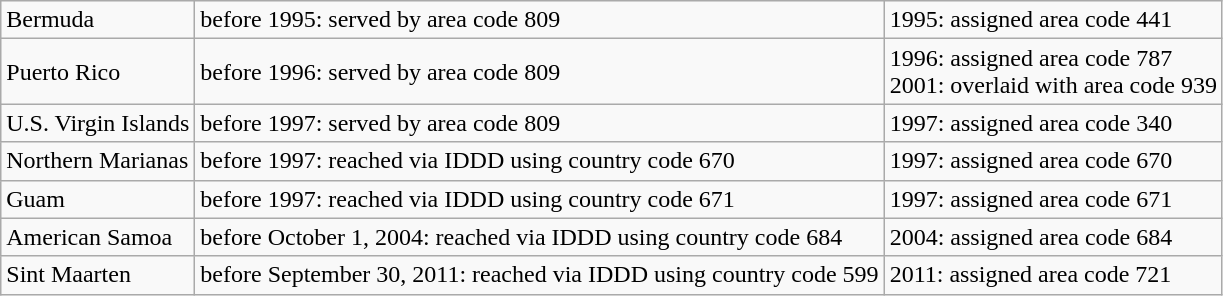<table class=wikitable>
<tr>
<td>Bermuda</td>
<td>before 1995: served by area code 809</td>
<td>1995: assigned area code 441</td>
</tr>
<tr>
<td>Puerto Rico</td>
<td>before 1996: served by area code 809</td>
<td>1996: assigned area code 787<br>2001: overlaid with area code 939</td>
</tr>
<tr>
<td>U.S. Virgin Islands</td>
<td>before 1997: served by area code 809</td>
<td>1997: assigned area code 340</td>
</tr>
<tr>
<td>Northern Marianas</td>
<td>before 1997: reached via IDDD using country code 670</td>
<td>1997: assigned area code 670</td>
</tr>
<tr>
<td>Guam</td>
<td>before 1997: reached via IDDD using country code 671</td>
<td>1997: assigned area code 671</td>
</tr>
<tr>
<td>American Samoa</td>
<td>before October 1, 2004: reached via IDDD using country code 684</td>
<td>2004: assigned area code 684</td>
</tr>
<tr>
<td>Sint Maarten</td>
<td>before September 30, 2011: reached via IDDD using country code 599</td>
<td>2011: assigned area code 721</td>
</tr>
</table>
